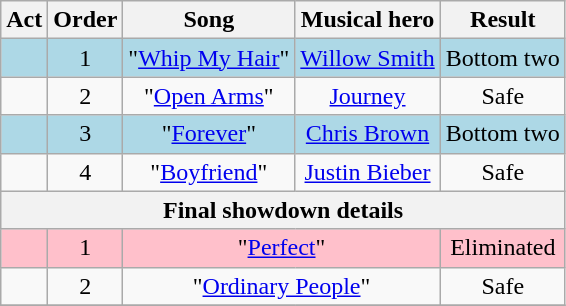<table class="wikitable" style="text-align:center;">
<tr>
<th>Act</th>
<th>Order</th>
<th>Song</th>
<th>Musical hero</th>
<th>Result</th>
</tr>
<tr style="text-align:center; background:lightblue">
<td></td>
<td>1</td>
<td>"<a href='#'>Whip My Hair</a>"</td>
<td><a href='#'>Willow Smith</a></td>
<td>Bottom two</td>
</tr>
<tr>
<td></td>
<td>2</td>
<td>"<a href='#'>Open Arms</a>"</td>
<td><a href='#'>Journey</a></td>
<td>Safe</td>
</tr>
<tr style="text-align:center; background:lightblue">
<td></td>
<td>3</td>
<td>"<a href='#'>Forever</a>"</td>
<td><a href='#'>Chris Brown</a></td>
<td>Bottom two</td>
</tr>
<tr>
<td></td>
<td>4</td>
<td>"<a href='#'>Boyfriend</a>"</td>
<td><a href='#'>Justin Bieber</a></td>
<td>Safe</td>
</tr>
<tr>
<th scope="row" colspan="5">Final showdown details</th>
</tr>
<tr bgcolor="pink">
<td></td>
<td>1</td>
<td colspan="2">"<a href='#'>Perfect</a>"</td>
<td>Eliminated</td>
</tr>
<tr>
<td></td>
<td>2</td>
<td colspan="2">"<a href='#'>Ordinary People</a>"</td>
<td>Safe</td>
</tr>
<tr>
</tr>
</table>
